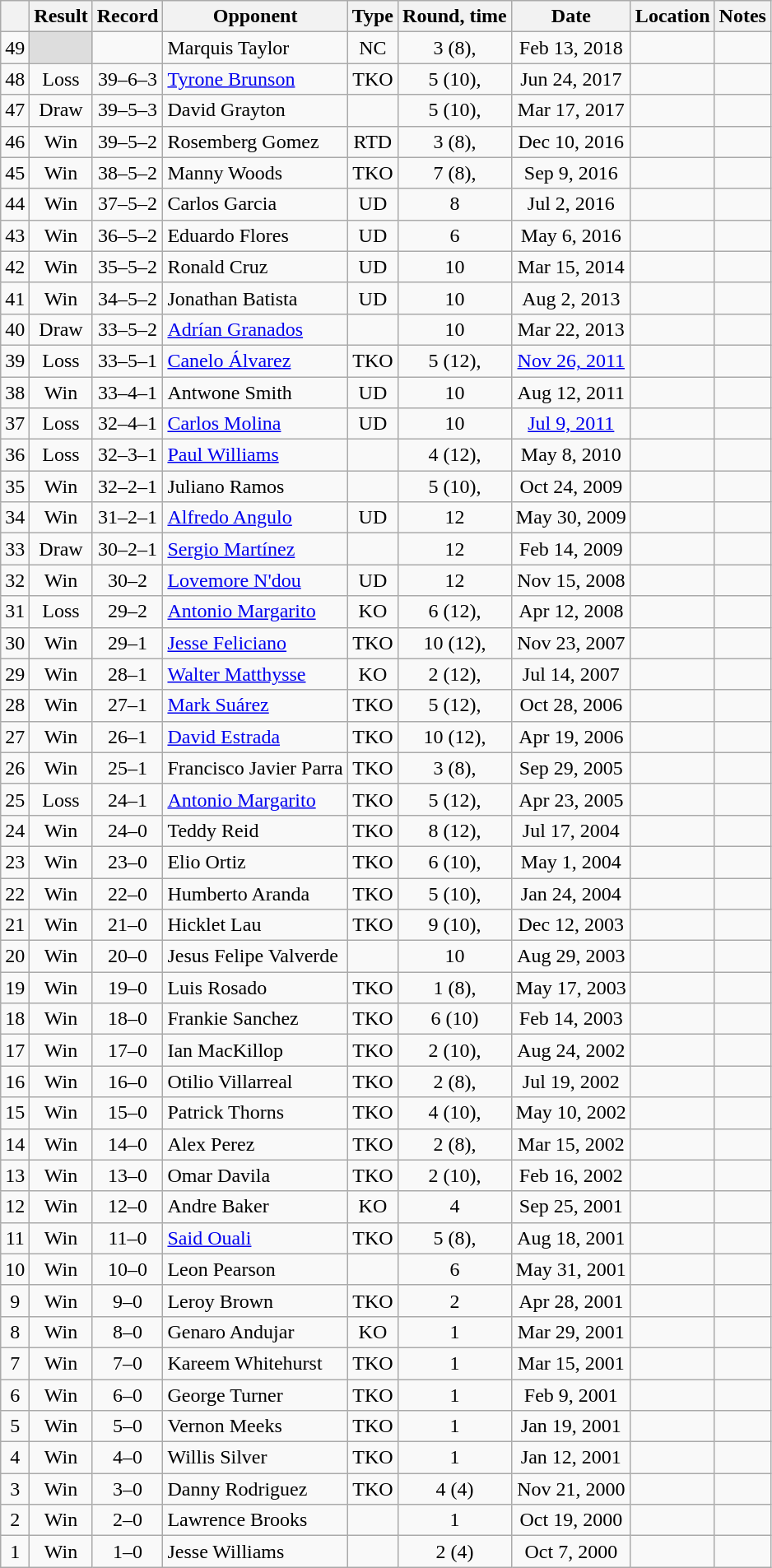<table class="wikitable" style="text-align:center">
<tr>
<th></th>
<th>Result</th>
<th>Record</th>
<th>Opponent</th>
<th>Type</th>
<th>Round, time</th>
<th>Date</th>
<th>Location</th>
<th>Notes</th>
</tr>
<tr>
<td>49</td>
<td style="background:#DDD"></td>
<td></td>
<td style="text-align:left;">Marquis Taylor</td>
<td>NC</td>
<td>3 (8), </td>
<td>Feb 13, 2018</td>
<td style="text-align:left;"></td>
<td style="text-align:left;"></td>
</tr>
<tr>
<td>48</td>
<td>Loss</td>
<td>39–6–3</td>
<td style="text-align:left;"><a href='#'>Tyrone Brunson</a></td>
<td>TKO</td>
<td>5 (10), </td>
<td>Jun 24, 2017</td>
<td style="text-align:left;"></td>
<td style="text-align:left;"></td>
</tr>
<tr>
<td>47</td>
<td>Draw</td>
<td>39–5–3</td>
<td style="text-align:left;">David Grayton</td>
<td></td>
<td>5 (10), </td>
<td>Mar 17, 2017</td>
<td style="text-align:left;"></td>
<td style="text-align:left;"></td>
</tr>
<tr>
<td>46</td>
<td>Win</td>
<td>39–5–2</td>
<td style="text-align:left;">Rosemberg Gomez</td>
<td>RTD</td>
<td>3 (8), </td>
<td>Dec 10, 2016</td>
<td style="text-align:left;"></td>
<td></td>
</tr>
<tr>
<td>45</td>
<td>Win</td>
<td>38–5–2</td>
<td style="text-align:left;">Manny Woods</td>
<td>TKO</td>
<td>7 (8), </td>
<td>Sep 9, 2016</td>
<td style="text-align:left;"></td>
<td style="text-align:left;"></td>
</tr>
<tr>
<td>44</td>
<td>Win</td>
<td>37–5–2</td>
<td style="text-align:left;">Carlos Garcia</td>
<td>UD</td>
<td>8</td>
<td>Jul 2, 2016</td>
<td style="text-align:left;"></td>
<td></td>
</tr>
<tr>
<td>43</td>
<td>Win</td>
<td>36–5–2</td>
<td style="text-align:left;">Eduardo Flores</td>
<td>UD</td>
<td>6</td>
<td>May 6, 2016</td>
<td style="text-align:left;"></td>
<td></td>
</tr>
<tr>
<td>42</td>
<td>Win</td>
<td>35–5–2</td>
<td style="text-align:left;">Ronald Cruz</td>
<td>UD</td>
<td>10</td>
<td>Mar 15, 2014</td>
<td style="text-align:left;"></td>
<td></td>
</tr>
<tr>
<td>41</td>
<td>Win</td>
<td>34–5–2</td>
<td style="text-align:left;">Jonathan Batista</td>
<td>UD</td>
<td>10</td>
<td>Aug 2, 2013</td>
<td style="text-align:left;"></td>
<td></td>
</tr>
<tr>
<td>40</td>
<td>Draw</td>
<td>33–5–2</td>
<td style="text-align:left;"><a href='#'>Adrían Granados</a></td>
<td></td>
<td>10</td>
<td>Mar 22, 2013</td>
<td style="text-align:left;"></td>
<td></td>
</tr>
<tr>
<td>39</td>
<td>Loss</td>
<td>33–5–1</td>
<td style="text-align:left;"><a href='#'>Canelo Álvarez</a></td>
<td>TKO</td>
<td>5 (12), </td>
<td><a href='#'>Nov 26, 2011</a></td>
<td style="text-align:left;"></td>
<td style="text-align:left;"></td>
</tr>
<tr>
<td>38</td>
<td>Win</td>
<td>33–4–1</td>
<td style="text-align:left;">Antwone Smith</td>
<td>UD</td>
<td>10</td>
<td>Aug 12, 2011</td>
<td style="text-align:left;"></td>
<td></td>
</tr>
<tr>
<td>37</td>
<td>Loss</td>
<td>32–4–1</td>
<td style="text-align:left;"><a href='#'>Carlos Molina</a></td>
<td>UD</td>
<td>10</td>
<td><a href='#'>Jul 9, 2011</a></td>
<td style="text-align:left;"></td>
<td></td>
</tr>
<tr>
<td>36</td>
<td>Loss</td>
<td>32–3–1</td>
<td style="text-align:left;"><a href='#'>Paul Williams</a></td>
<td></td>
<td>4 (12), </td>
<td>May 8, 2010</td>
<td style="text-align:left;"></td>
<td style="text-align:left;"></td>
</tr>
<tr>
<td>35</td>
<td>Win</td>
<td>32–2–1</td>
<td style="text-align:left;">Juliano Ramos</td>
<td></td>
<td>5 (10), </td>
<td>Oct 24, 2009</td>
<td style="text-align:left;"></td>
<td></td>
</tr>
<tr>
<td>34</td>
<td>Win</td>
<td>31–2–1</td>
<td style="text-align:left;"><a href='#'>Alfredo Angulo</a></td>
<td>UD</td>
<td>12</td>
<td>May 30, 2009</td>
<td style="text-align:left;"></td>
<td></td>
</tr>
<tr>
<td>33</td>
<td>Draw</td>
<td>30–2–1</td>
<td style="text-align:left;"><a href='#'>Sergio Martínez</a></td>
<td></td>
<td>12</td>
<td>Feb 14, 2009</td>
<td style="text-align:left;"></td>
<td style="text-align:left;"></td>
</tr>
<tr>
<td>32</td>
<td>Win</td>
<td>30–2</td>
<td style="text-align:left;"><a href='#'>Lovemore N'dou</a></td>
<td>UD</td>
<td>12</td>
<td>Nov 15, 2008</td>
<td style="text-align:left;"></td>
<td></td>
</tr>
<tr>
<td>31</td>
<td>Loss</td>
<td>29–2</td>
<td style="text-align:left;"><a href='#'>Antonio Margarito</a></td>
<td>KO</td>
<td>6 (12), </td>
<td>Apr 12, 2008</td>
<td style="text-align:left;"></td>
<td style="text-align:left;"></td>
</tr>
<tr>
<td>30</td>
<td>Win</td>
<td>29–1</td>
<td style="text-align:left;"><a href='#'>Jesse Feliciano</a></td>
<td>TKO</td>
<td>10 (12), </td>
<td>Nov 23, 2007</td>
<td style="text-align:left;"></td>
<td style="text-align:left;"></td>
</tr>
<tr>
<td>29</td>
<td>Win</td>
<td>28–1</td>
<td style="text-align:left;"><a href='#'>Walter Matthysse</a></td>
<td>KO</td>
<td>2 (12), </td>
<td>Jul 14, 2007</td>
<td style="text-align:left;"></td>
<td style="text-align:left;"></td>
</tr>
<tr>
<td>28</td>
<td>Win</td>
<td>27–1</td>
<td style="text-align:left;"><a href='#'>Mark Suárez</a></td>
<td>TKO</td>
<td>5 (12), </td>
<td>Oct 28, 2006</td>
<td style="text-align:left;"></td>
<td style="text-align:left;"></td>
</tr>
<tr>
<td>27</td>
<td>Win</td>
<td>26–1</td>
<td style="text-align:left;"><a href='#'>David Estrada</a></td>
<td>TKO</td>
<td>10 (12), </td>
<td>Apr 19, 2006</td>
<td style="text-align:left;"></td>
<td></td>
</tr>
<tr>
<td>26</td>
<td>Win</td>
<td>25–1</td>
<td style="text-align:left;">Francisco Javier Parra</td>
<td>TKO</td>
<td>3 (8), </td>
<td>Sep 29, 2005</td>
<td style="text-align:left;"></td>
<td></td>
</tr>
<tr>
<td>25</td>
<td>Loss</td>
<td>24–1</td>
<td style="text-align:left;"><a href='#'>Antonio Margarito</a></td>
<td>TKO</td>
<td>5 (12), </td>
<td>Apr 23, 2005</td>
<td style="text-align:left;"></td>
<td style="text-align:left;"></td>
</tr>
<tr>
<td>24</td>
<td>Win</td>
<td>24–0</td>
<td style="text-align:left;">Teddy Reid</td>
<td>TKO</td>
<td>8 (12), </td>
<td>Jul 17, 2004</td>
<td style="text-align:left;"></td>
<td style="text-align:left;"></td>
</tr>
<tr>
<td>23</td>
<td>Win</td>
<td>23–0</td>
<td style="text-align:left;">Elio Ortiz</td>
<td>TKO</td>
<td>6 (10), </td>
<td>May 1, 2004</td>
<td style="text-align:left;"></td>
<td></td>
</tr>
<tr>
<td>22</td>
<td>Win</td>
<td>22–0</td>
<td style="text-align:left;">Humberto Aranda</td>
<td>TKO</td>
<td>5 (10), </td>
<td>Jan 24, 2004</td>
<td style="text-align:left;"></td>
<td></td>
</tr>
<tr>
<td>21</td>
<td>Win</td>
<td>21–0</td>
<td style="text-align:left;">Hicklet Lau</td>
<td>TKO</td>
<td>9 (10), </td>
<td>Dec 12, 2003</td>
<td style="text-align:left;"></td>
<td></td>
</tr>
<tr>
<td>20</td>
<td>Win</td>
<td>20–0</td>
<td style="text-align:left;">Jesus Felipe Valverde</td>
<td></td>
<td>10</td>
<td>Aug 29, 2003</td>
<td style="text-align:left;"></td>
<td></td>
</tr>
<tr>
<td>19</td>
<td>Win</td>
<td>19–0</td>
<td style="text-align:left;">Luis Rosado</td>
<td>TKO</td>
<td>1 (8), </td>
<td>May 17, 2003</td>
<td style="text-align:left;"></td>
<td></td>
</tr>
<tr>
<td>18</td>
<td>Win</td>
<td>18–0</td>
<td style="text-align:left;">Frankie Sanchez</td>
<td>TKO</td>
<td>6 (10)</td>
<td>Feb 14, 2003</td>
<td style="text-align:left;"></td>
<td></td>
</tr>
<tr>
<td>17</td>
<td>Win</td>
<td>17–0</td>
<td style="text-align:left;">Ian MacKillop</td>
<td>TKO</td>
<td>2 (10), </td>
<td>Aug 24, 2002</td>
<td style="text-align:left;"></td>
<td></td>
</tr>
<tr>
<td>16</td>
<td>Win</td>
<td>16–0</td>
<td style="text-align:left;">Otilio Villarreal</td>
<td>TKO</td>
<td>2 (8), </td>
<td>Jul 19, 2002</td>
<td style="text-align:left;"></td>
<td></td>
</tr>
<tr>
<td>15</td>
<td>Win</td>
<td>15–0</td>
<td style="text-align:left;">Patrick Thorns</td>
<td>TKO</td>
<td>4 (10), </td>
<td>May 10, 2002</td>
<td style="text-align:left;"></td>
<td></td>
</tr>
<tr>
<td>14</td>
<td>Win</td>
<td>14–0</td>
<td style="text-align:left;">Alex Perez</td>
<td>TKO</td>
<td>2 (8), </td>
<td>Mar 15, 2002</td>
<td style="text-align:left;"></td>
<td></td>
</tr>
<tr>
<td>13</td>
<td>Win</td>
<td>13–0</td>
<td style="text-align:left;">Omar Davila</td>
<td>TKO</td>
<td>2 (10), </td>
<td>Feb 16, 2002</td>
<td style="text-align:left;"></td>
<td style="text-align:left;"></td>
</tr>
<tr>
<td>12</td>
<td>Win</td>
<td>12–0</td>
<td style="text-align:left;">Andre Baker</td>
<td>KO</td>
<td>4</td>
<td>Sep 25, 2001</td>
<td style="text-align:left;"></td>
<td></td>
</tr>
<tr>
<td>11</td>
<td>Win</td>
<td>11–0</td>
<td style="text-align:left;"><a href='#'>Said Ouali</a></td>
<td>TKO</td>
<td>5 (8), </td>
<td>Aug 18, 2001</td>
<td style="text-align:left;"></td>
<td></td>
</tr>
<tr>
<td>10</td>
<td>Win</td>
<td>10–0</td>
<td style="text-align:left;">Leon Pearson</td>
<td></td>
<td>6</td>
<td>May 31, 2001</td>
<td style="text-align:left;"></td>
<td></td>
</tr>
<tr>
<td>9</td>
<td>Win</td>
<td>9–0</td>
<td style="text-align:left;">Leroy Brown</td>
<td>TKO</td>
<td>2</td>
<td>Apr 28, 2001</td>
<td style="text-align:left;"></td>
<td></td>
</tr>
<tr>
<td>8</td>
<td>Win</td>
<td>8–0</td>
<td style="text-align:left;">Genaro Andujar</td>
<td>KO</td>
<td>1</td>
<td>Mar 29, 2001</td>
<td style="text-align:left;"></td>
<td></td>
</tr>
<tr>
<td>7</td>
<td>Win</td>
<td>7–0</td>
<td style="text-align:left;">Kareem Whitehurst</td>
<td>TKO</td>
<td>1</td>
<td>Mar 15, 2001</td>
<td style="text-align:left;"></td>
<td></td>
</tr>
<tr>
<td>6</td>
<td>Win</td>
<td>6–0</td>
<td style="text-align:left;">George Turner</td>
<td>TKO</td>
<td>1</td>
<td>Feb 9, 2001</td>
<td style="text-align:left;"></td>
<td></td>
</tr>
<tr>
<td>5</td>
<td>Win</td>
<td>5–0</td>
<td style="text-align:left;">Vernon Meeks</td>
<td>TKO</td>
<td>1</td>
<td>Jan 19, 2001</td>
<td style="text-align:left;"></td>
<td></td>
</tr>
<tr>
<td>4</td>
<td>Win</td>
<td>4–0</td>
<td style="text-align:left;">Willis Silver</td>
<td>TKO</td>
<td>1</td>
<td>Jan 12, 2001</td>
<td style="text-align:left;"></td>
<td></td>
</tr>
<tr>
<td>3</td>
<td>Win</td>
<td>3–0</td>
<td style="text-align:left;">Danny Rodriguez</td>
<td>TKO</td>
<td>4 (4)</td>
<td>Nov 21, 2000</td>
<td style="text-align:left;"></td>
<td></td>
</tr>
<tr>
<td>2</td>
<td>Win</td>
<td>2–0</td>
<td style="text-align:left;">Lawrence Brooks</td>
<td></td>
<td>1</td>
<td>Oct 19, 2000</td>
<td style="text-align:left;"></td>
<td></td>
</tr>
<tr>
<td>1</td>
<td>Win</td>
<td>1–0</td>
<td style="text-align:left;">Jesse Williams</td>
<td></td>
<td>2 (4)</td>
<td>Oct 7, 2000</td>
<td style="text-align:left;"></td>
<td></td>
</tr>
</table>
